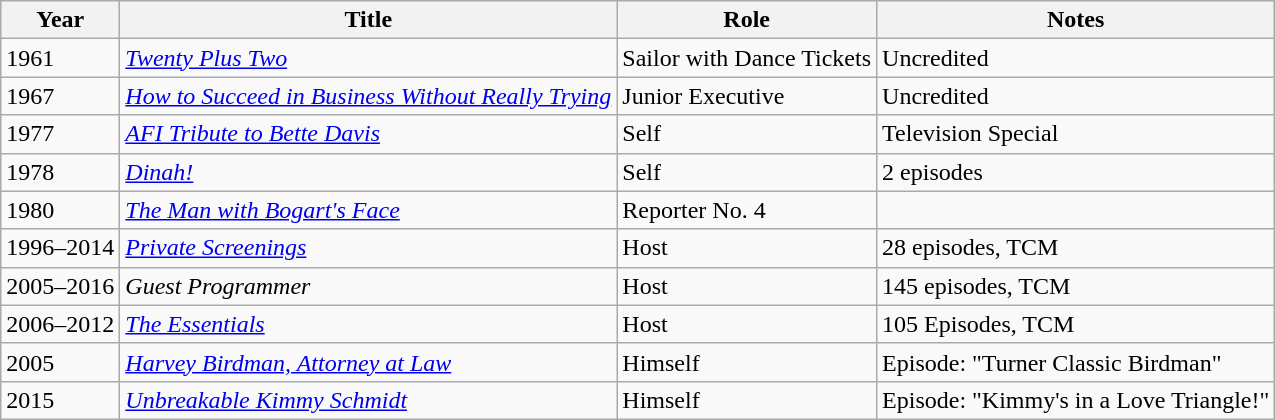<table class="wikitable">
<tr>
<th>Year</th>
<th>Title</th>
<th>Role</th>
<th>Notes</th>
</tr>
<tr>
<td>1961</td>
<td><em><a href='#'>Twenty Plus Two</a></em></td>
<td>Sailor with Dance Tickets</td>
<td>Uncredited</td>
</tr>
<tr>
<td>1967</td>
<td><em><a href='#'>How to Succeed in Business Without Really Trying</a></em></td>
<td>Junior Executive</td>
<td>Uncredited</td>
</tr>
<tr>
<td>1977</td>
<td><em><a href='#'>AFI Tribute to Bette Davis</a></em></td>
<td>Self</td>
<td>Television Special</td>
</tr>
<tr>
<td>1978</td>
<td><em><a href='#'>Dinah!</a></em></td>
<td>Self</td>
<td>2 episodes</td>
</tr>
<tr>
<td>1980</td>
<td><em><a href='#'>The Man with Bogart's Face</a></em></td>
<td>Reporter No. 4</td>
<td></td>
</tr>
<tr>
<td>1996–2014</td>
<td><em><a href='#'>Private Screenings</a></em></td>
<td>Host</td>
<td>28 episodes, TCM</td>
</tr>
<tr>
<td>2005–2016</td>
<td><em>Guest Programmer</em></td>
<td>Host</td>
<td>145 episodes, TCM</td>
</tr>
<tr>
<td>2006–2012</td>
<td><em><a href='#'>The Essentials</a></em></td>
<td>Host</td>
<td>105 Episodes, TCM</td>
</tr>
<tr>
<td>2005</td>
<td><em><a href='#'>Harvey Birdman, Attorney at Law</a></em></td>
<td>Himself</td>
<td>Episode: "Turner Classic Birdman"</td>
</tr>
<tr>
<td>2015</td>
<td><em><a href='#'>Unbreakable Kimmy Schmidt</a></em></td>
<td>Himself</td>
<td>Episode: "Kimmy's in a Love Triangle!"</td>
</tr>
</table>
